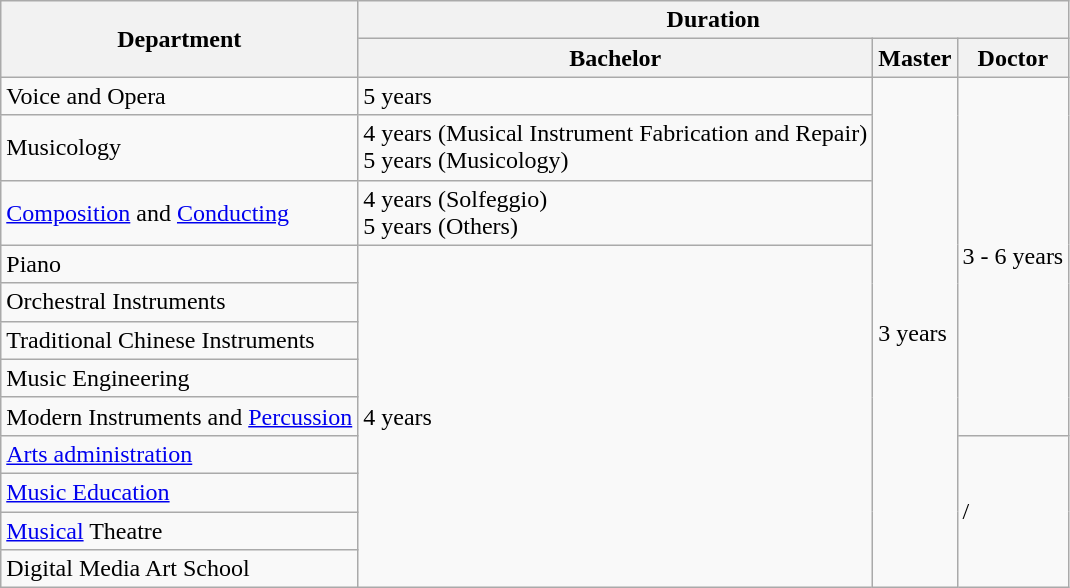<table class="wikitable">
<tr>
<th rowspan="2">Department</th>
<th colspan="3">Duration</th>
</tr>
<tr>
<th>Bachelor</th>
<th>Master</th>
<th>Doctor</th>
</tr>
<tr>
<td>Voice and Opera</td>
<td>5 years</td>
<td rowspan="12">3 years</td>
<td rowspan="8">3 - 6 years</td>
</tr>
<tr>
<td>Musicology</td>
<td>4 years (Musical Instrument Fabrication and Repair)<br>5 years (Musicology)</td>
</tr>
<tr>
<td><a href='#'>Composition</a> and <a href='#'>Conducting</a></td>
<td>4 years (Solfeggio)<br>5 years (Others)</td>
</tr>
<tr>
<td>Piano</td>
<td rowspan="9">4 years</td>
</tr>
<tr>
<td>Orchestral Instruments</td>
</tr>
<tr>
<td>Traditional Chinese Instruments</td>
</tr>
<tr>
<td>Music Engineering</td>
</tr>
<tr>
<td>Modern Instruments and <a href='#'>Percussion</a></td>
</tr>
<tr>
<td><a href='#'>Arts administration</a></td>
<td rowspan="4">/</td>
</tr>
<tr>
<td><a href='#'>Music Education</a></td>
</tr>
<tr>
<td><a href='#'>Musical</a> Theatre</td>
</tr>
<tr>
<td>Digital Media Art School</td>
</tr>
</table>
